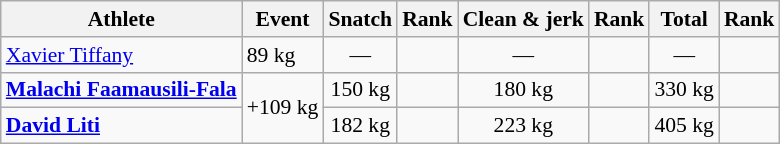<table class="wikitable" style="font-size:90%;text-align:center">
<tr>
<th>Athlete</th>
<th>Event</th>
<th>Snatch</th>
<th>Rank</th>
<th>Clean & jerk</th>
<th>Rank</th>
<th>Total</th>
<th>Rank</th>
</tr>
<tr align=center>
<td align=left><a href='#'>Xavier Tiffany</a></td>
<td align=left>89 kg</td>
<td>—</td>
<td></td>
<td>—</td>
<td></td>
<td>—</td>
<td></td>
</tr>
<tr align=center>
<td align=left><strong><a href='#'>Malachi Faamausili-Fala</a></strong></td>
<td align=left rowspan=2>+109 kg</td>
<td>150 kg</td>
<td></td>
<td>180 kg</td>
<td></td>
<td>330 kg</td>
<td></td>
</tr>
<tr align=center>
<td align=left><strong><a href='#'>David Liti</a></strong></td>
<td>182 kg</td>
<td></td>
<td>223 kg</td>
<td></td>
<td>405 kg</td>
<td></td>
</tr>
</table>
